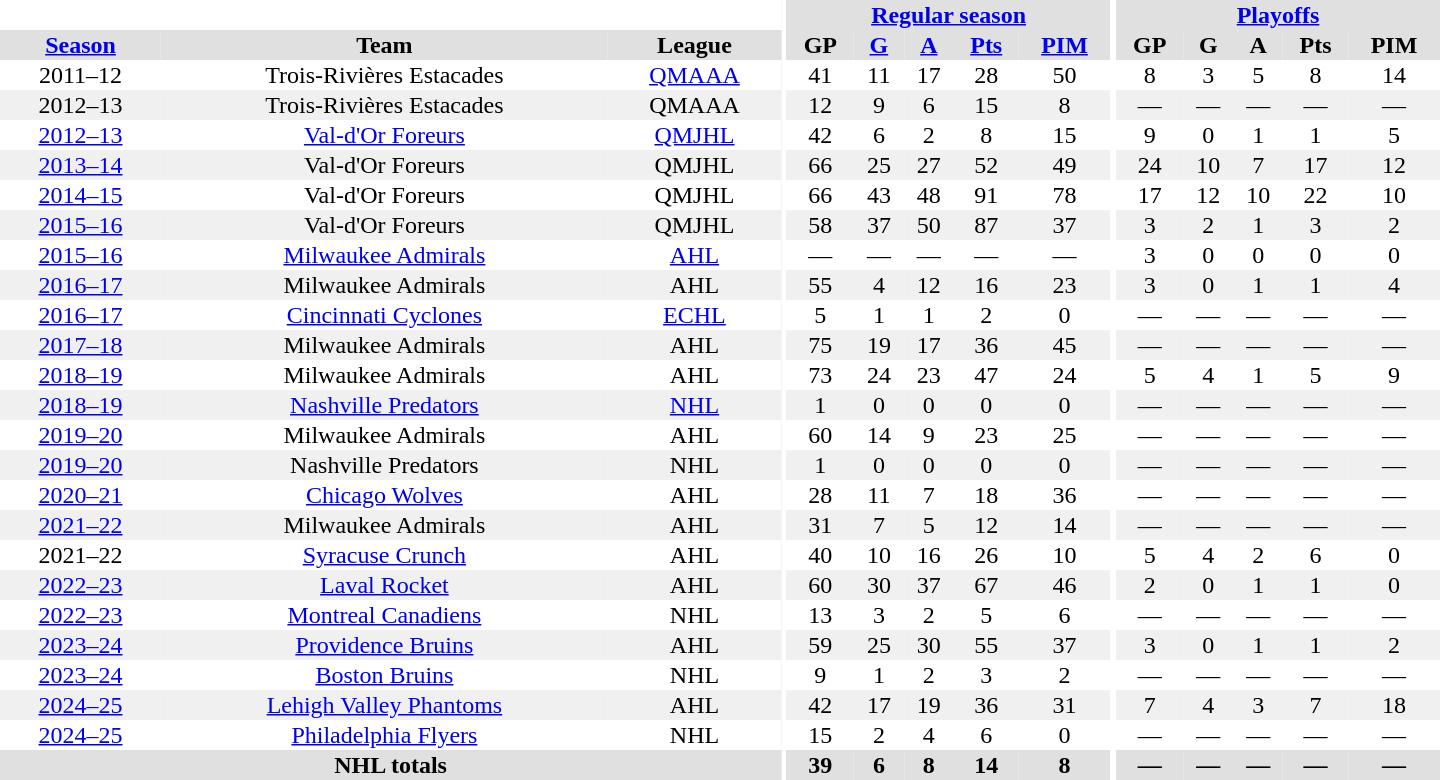<table border="0" cellpadding="1" cellspacing="0" style="text-align:center; width:60em">
<tr bgcolor="#e0e0e0">
<th colspan="3" bgcolor="#ffffff"></th>
<th rowspan="99" bgcolor="#ffffff"></th>
<th colspan="5"><a href='#'>Regular season</a></th>
<th rowspan="99" bgcolor="#ffffff"></th>
<th colspan="5"><a href='#'>Playoffs</a></th>
</tr>
<tr bgcolor="#e0e0e0">
<th><a href='#'>Season</a></th>
<th>Team</th>
<th>League</th>
<th>GP</th>
<th><a href='#'>G</a></th>
<th><a href='#'>A</a></th>
<th><a href='#'>Pts</a></th>
<th><a href='#'>PIM</a></th>
<th>GP</th>
<th>G</th>
<th>A</th>
<th>Pts</th>
<th>PIM</th>
</tr>
<tr>
<td>2011–12</td>
<td>Trois-Rivières Estacades</td>
<td><a href='#'>QMAAA</a></td>
<td>41</td>
<td>11</td>
<td>17</td>
<td>28</td>
<td>50</td>
<td>8</td>
<td>3</td>
<td>5</td>
<td>8</td>
<td>14</td>
</tr>
<tr bgcolor="#f0f0f0">
<td>2012–13</td>
<td>Trois-Rivières Estacades</td>
<td>QMAAA</td>
<td>12</td>
<td>9</td>
<td>6</td>
<td>15</td>
<td>8</td>
<td>—</td>
<td>—</td>
<td>—</td>
<td>—</td>
<td>—</td>
</tr>
<tr>
<td><a href='#'>2012–13</a></td>
<td><a href='#'>Val-d'Or Foreurs</a></td>
<td><a href='#'>QMJHL</a></td>
<td>42</td>
<td>6</td>
<td>2</td>
<td>8</td>
<td>15</td>
<td>9</td>
<td>0</td>
<td>1</td>
<td>1</td>
<td>5</td>
</tr>
<tr bgcolor="#f0f0f0">
<td><a href='#'>2013–14</a></td>
<td>Val-d'Or Foreurs</td>
<td>QMJHL</td>
<td>66</td>
<td>25</td>
<td>27</td>
<td>52</td>
<td>49</td>
<td>24</td>
<td>10</td>
<td>7</td>
<td>17</td>
<td>12</td>
</tr>
<tr>
<td><a href='#'>2014–15</a></td>
<td>Val-d'Or Foreurs</td>
<td>QMJHL</td>
<td>66</td>
<td>43</td>
<td>48</td>
<td>91</td>
<td>78</td>
<td>17</td>
<td>12</td>
<td>10</td>
<td>22</td>
<td>10</td>
</tr>
<tr bgcolor="#f0f0f0">
<td><a href='#'>2015–16</a></td>
<td>Val-d'Or Foreurs</td>
<td>QMJHL</td>
<td>58</td>
<td>37</td>
<td>50</td>
<td>87</td>
<td>37</td>
<td>3</td>
<td>2</td>
<td>1</td>
<td>3</td>
<td>2</td>
</tr>
<tr>
<td><a href='#'>2015–16</a></td>
<td><a href='#'>Milwaukee Admirals</a></td>
<td><a href='#'>AHL</a></td>
<td>—</td>
<td>—</td>
<td>—</td>
<td>—</td>
<td>—</td>
<td>3</td>
<td>0</td>
<td>0</td>
<td>0</td>
<td>0</td>
</tr>
<tr bgcolor="#f0f0f0">
<td><a href='#'>2016–17</a></td>
<td>Milwaukee Admirals</td>
<td>AHL</td>
<td>55</td>
<td>4</td>
<td>12</td>
<td>16</td>
<td>23</td>
<td>3</td>
<td>0</td>
<td>1</td>
<td>1</td>
<td>4</td>
</tr>
<tr>
<td><a href='#'>2016–17</a></td>
<td><a href='#'>Cincinnati Cyclones</a></td>
<td><a href='#'>ECHL</a></td>
<td>5</td>
<td>1</td>
<td>1</td>
<td>2</td>
<td>0</td>
<td>—</td>
<td>—</td>
<td>—</td>
<td>—</td>
<td>—</td>
</tr>
<tr bgcolor="#f0f0f0">
<td><a href='#'>2017–18</a></td>
<td>Milwaukee Admirals</td>
<td>AHL</td>
<td>75</td>
<td>19</td>
<td>17</td>
<td>36</td>
<td>45</td>
<td>—</td>
<td>—</td>
<td>—</td>
<td>—</td>
<td>—</td>
</tr>
<tr>
<td><a href='#'>2018–19</a></td>
<td>Milwaukee Admirals</td>
<td>AHL</td>
<td>73</td>
<td>24</td>
<td>23</td>
<td>47</td>
<td>24</td>
<td>5</td>
<td>4</td>
<td>1</td>
<td>5</td>
<td>9</td>
</tr>
<tr bgcolor="#f0f0f0">
<td><a href='#'>2018–19</a></td>
<td><a href='#'>Nashville Predators</a></td>
<td><a href='#'>NHL</a></td>
<td>1</td>
<td>0</td>
<td>0</td>
<td>0</td>
<td>0</td>
<td>—</td>
<td>—</td>
<td>—</td>
<td>—</td>
<td>—</td>
</tr>
<tr>
<td><a href='#'>2019–20</a></td>
<td>Milwaukee Admirals</td>
<td>AHL</td>
<td>60</td>
<td>14</td>
<td>9</td>
<td>23</td>
<td>25</td>
<td>—</td>
<td>—</td>
<td>—</td>
<td>—</td>
<td>—</td>
</tr>
<tr bgcolor="#f0f0f0">
<td><a href='#'>2019–20</a></td>
<td>Nashville Predators</td>
<td>NHL</td>
<td>1</td>
<td>0</td>
<td>0</td>
<td>0</td>
<td>0</td>
<td>—</td>
<td>—</td>
<td>—</td>
<td>—</td>
<td>—</td>
</tr>
<tr>
<td><a href='#'>2020–21</a></td>
<td><a href='#'>Chicago Wolves</a></td>
<td>AHL</td>
<td>28</td>
<td>11</td>
<td>7</td>
<td>18</td>
<td>36</td>
<td>—</td>
<td>—</td>
<td>—</td>
<td>—</td>
<td>—</td>
</tr>
<tr bgcolor="#f0f0f0">
<td><a href='#'>2021–22</a></td>
<td>Milwaukee Admirals</td>
<td>AHL</td>
<td>31</td>
<td>7</td>
<td>5</td>
<td>12</td>
<td>14</td>
<td>—</td>
<td>—</td>
<td>—</td>
<td>—</td>
<td>—</td>
</tr>
<tr>
<td>2021–22</td>
<td><a href='#'>Syracuse Crunch</a></td>
<td>AHL</td>
<td>40</td>
<td>10</td>
<td>16</td>
<td>26</td>
<td>10</td>
<td>5</td>
<td>4</td>
<td>2</td>
<td>6</td>
<td>0</td>
</tr>
<tr bgcolor="#f0f0f0">
<td><a href='#'>2022–23</a></td>
<td><a href='#'>Laval Rocket</a></td>
<td>AHL</td>
<td>60</td>
<td>30</td>
<td>37</td>
<td>67</td>
<td>46</td>
<td>2</td>
<td>0</td>
<td>1</td>
<td>1</td>
<td>0</td>
</tr>
<tr>
<td><a href='#'>2022–23</a></td>
<td><a href='#'>Montreal Canadiens</a></td>
<td>NHL</td>
<td>13</td>
<td>3</td>
<td>2</td>
<td>5</td>
<td>6</td>
<td>—</td>
<td>—</td>
<td>—</td>
<td>—</td>
<td>—</td>
</tr>
<tr bgcolor="#f0f0f0">
<td><a href='#'>2023–24</a></td>
<td><a href='#'>Providence Bruins</a></td>
<td>AHL</td>
<td>59</td>
<td>25</td>
<td>30</td>
<td>55</td>
<td>37</td>
<td>3</td>
<td>0</td>
<td>1</td>
<td>1</td>
<td>2</td>
</tr>
<tr>
<td><a href='#'>2023–24</a></td>
<td><a href='#'>Boston Bruins</a></td>
<td>NHL</td>
<td>9</td>
<td>1</td>
<td>2</td>
<td>3</td>
<td>2</td>
<td>—</td>
<td>—</td>
<td>—</td>
<td>—</td>
<td>—</td>
</tr>
<tr bgcolor="#f0f0f0">
<td><a href='#'>2024–25</a></td>
<td><a href='#'>Lehigh Valley Phantoms</a></td>
<td>AHL</td>
<td>42</td>
<td>17</td>
<td>19</td>
<td>36</td>
<td>31</td>
<td>7</td>
<td>4</td>
<td>3</td>
<td>7</td>
<td>18</td>
</tr>
<tr>
<td><a href='#'>2024–25</a></td>
<td><a href='#'>Philadelphia Flyers</a></td>
<td>NHL</td>
<td>15</td>
<td>2</td>
<td>4</td>
<td>6</td>
<td>0</td>
<td>—</td>
<td>—</td>
<td>—</td>
<td>—</td>
<td>—</td>
</tr>
<tr bgcolor="#e0e0e0">
<th colspan="3">NHL totals</th>
<th>39</th>
<th>6</th>
<th>8</th>
<th>14</th>
<th>8</th>
<th>—</th>
<th>—</th>
<th>—</th>
<th>—</th>
<th>—</th>
</tr>
</table>
